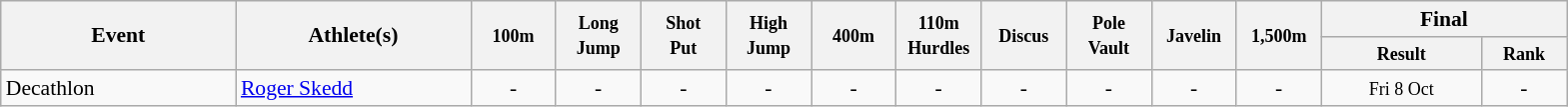<table class=wikitable style="font-size:90%">
<tr>
<th rowspan="2" width=150>Event</th>
<th rowspan="2" width=150>Athlete(s)</th>
<th rowspan="2" width=50><small>100m</small></th>
<th rowspan="2" width=50><small>Long<br>Jump</small></th>
<th rowspan="2" width=50><small>Shot<br>Put</small></th>
<th rowspan="2" width=50><small>High<br>Jump</small></th>
<th rowspan="2" width=50><small>400m</small></th>
<th rowspan="2" width=50><small>110m<br>Hurdles</small></th>
<th rowspan="2" width=50><small>Discus</small></th>
<th rowspan="2" width=50><small>Pole<br>Vault</small></th>
<th rowspan="2" width=50><small>Javelin</small></th>
<th rowspan="2" width=50><small>1,500m</small></th>
<th colspan="2" width=150>Final</th>
</tr>
<tr>
<th style="line-height:1em" width=100><small>Result</small></th>
<th style="line-height:1em" width=50><small>Rank</small></th>
</tr>
<tr>
<td>Decathlon</td>
<td><a href='#'>Roger Skedd</a></td>
<td align="center">-</td>
<td align="center">-</td>
<td align="center">-</td>
<td align="center">-</td>
<td align="center">-</td>
<td align="center">-</td>
<td align="center">-</td>
<td align="center">-</td>
<td align="center">-</td>
<td align="center">-</td>
<td align="center"><small>Fri 8 Oct</small></td>
<td align="center">-</td>
</tr>
</table>
